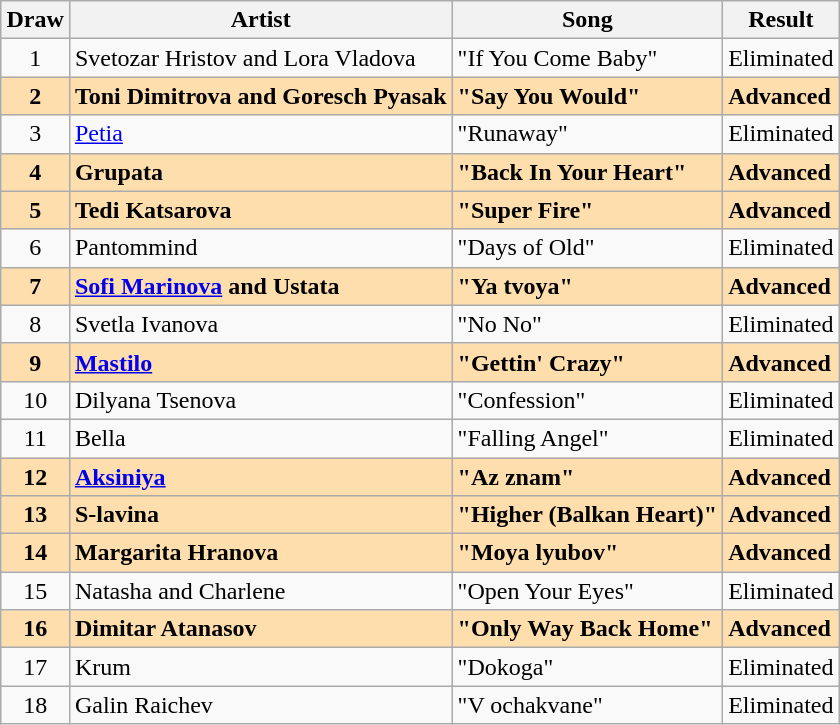<table class="sortable wikitable" style="margin: 1em auto 1em auto; text-align:center">
<tr>
<th>Draw</th>
<th>Artist</th>
<th>Song</th>
<th>Result</th>
</tr>
<tr>
<td>1</td>
<td align="left">Svetozar Hristov and Lora Vladova</td>
<td align="left">"If You Come Baby"</td>
<td align="left">Eliminated</td>
</tr>
<tr style="font-weight:bold;background:navajowhite;">
<td>2</td>
<td align="left">Toni Dimitrova and Goresch Pyasak</td>
<td align="left">"Say You Would"</td>
<td align="left">Advanced</td>
</tr>
<tr>
<td>3</td>
<td align="left"><a href='#'>Petia</a></td>
<td align="left">"Runaway"</td>
<td align="left">Eliminated</td>
</tr>
<tr style="font-weight:bold;background:navajowhite;">
<td>4</td>
<td align="left">Grupata</td>
<td align="left">"Back In Your Heart"</td>
<td align="left">Advanced</td>
</tr>
<tr style="font-weight:bold;background:navajowhite;">
<td>5</td>
<td align="left">Tedi Katsarova</td>
<td align="left">"Super Fire"</td>
<td align="left">Advanced</td>
</tr>
<tr>
<td>6</td>
<td align="left">Pantommind</td>
<td align="left">"Days of Old"</td>
<td align="left">Eliminated</td>
</tr>
<tr style="font-weight:bold;background:navajowhite;">
<td>7</td>
<td align="left"><a href='#'>Sofi Marinova</a> and Ustata</td>
<td align="left">"Ya tvoya"</td>
<td align="left">Advanced</td>
</tr>
<tr>
<td>8</td>
<td align="left">Svetla Ivanova</td>
<td align="left">"No No"</td>
<td align="left">Eliminated</td>
</tr>
<tr style="font-weight:bold;background:navajowhite;">
<td>9</td>
<td align="left"><a href='#'>Mastilo</a></td>
<td align="left">"Gettin' Crazy"</td>
<td align="left">Advanced</td>
</tr>
<tr>
<td>10</td>
<td align="left">Dilyana Tsenova</td>
<td align="left">"Confession"</td>
<td align="left">Eliminated</td>
</tr>
<tr>
<td>11</td>
<td align="left">Bella</td>
<td align="left">"Falling Angel"</td>
<td align="left">Eliminated</td>
</tr>
<tr style="font-weight:bold;background:navajowhite;">
<td>12</td>
<td align="left"><a href='#'>Aksiniya</a></td>
<td align="left">"Az znam"</td>
<td align="left">Advanced</td>
</tr>
<tr style="font-weight:bold;background:navajowhite;">
<td>13</td>
<td align="left">S-lavina</td>
<td align="left">"Higher (Balkan Heart)"</td>
<td align="left">Advanced</td>
</tr>
<tr style="font-weight:bold;background:navajowhite;">
<td>14</td>
<td align="left">Margarita Hranova</td>
<td align="left">"Moya lyubov"</td>
<td align="left">Advanced</td>
</tr>
<tr>
<td>15</td>
<td align="left">Natasha and Charlene</td>
<td align="left">"Open Your Eyes"</td>
<td align="left">Eliminated</td>
</tr>
<tr style="font-weight:bold;background:navajowhite;">
<td>16</td>
<td align="left">Dimitar Atanasov</td>
<td align="left">"Only Way Back Home"</td>
<td align="left">Advanced</td>
</tr>
<tr>
<td>17</td>
<td align="left">Krum</td>
<td align="left">"Dokoga"</td>
<td align="left">Eliminated</td>
</tr>
<tr>
<td>18</td>
<td align="left">Galin Raichev</td>
<td align="left">"V ochakvane"</td>
<td align="left">Eliminated</td>
</tr>
</table>
